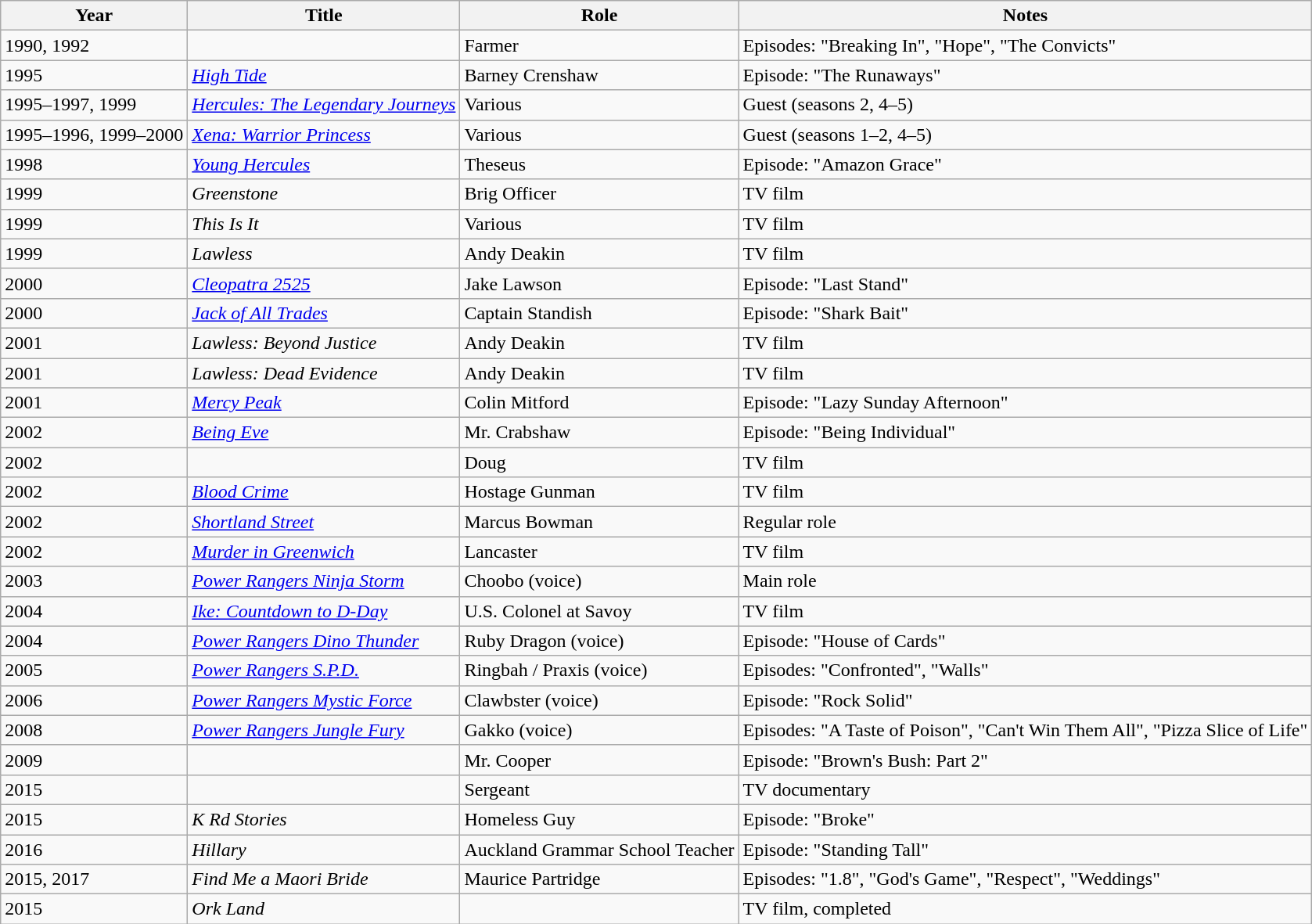<table class="wikitable sortable">
<tr>
<th>Year</th>
<th>Title</th>
<th>Role</th>
<th class="unsortable">Notes</th>
</tr>
<tr>
<td>1990, 1992</td>
<td><em></em></td>
<td>Farmer</td>
<td>Episodes: "Breaking In", "Hope", "The Convicts"</td>
</tr>
<tr>
<td>1995</td>
<td><em><a href='#'>High Tide</a></em></td>
<td>Barney Crenshaw</td>
<td>Episode: "The Runaways"</td>
</tr>
<tr>
<td>1995–1997, 1999</td>
<td><em><a href='#'>Hercules: The Legendary Journeys</a></em></td>
<td>Various</td>
<td>Guest (seasons 2, 4–5)</td>
</tr>
<tr>
<td>1995–1996, 1999–2000</td>
<td><em><a href='#'>Xena: Warrior Princess</a></em></td>
<td>Various</td>
<td>Guest (seasons 1–2, 4–5)</td>
</tr>
<tr>
<td>1998</td>
<td><em><a href='#'>Young Hercules</a></em></td>
<td>Theseus</td>
<td>Episode: "Amazon Grace"</td>
</tr>
<tr>
<td>1999</td>
<td><em>Greenstone</em></td>
<td>Brig Officer</td>
<td>TV film</td>
</tr>
<tr>
<td>1999</td>
<td><em>This Is It</em></td>
<td>Various</td>
<td>TV film</td>
</tr>
<tr>
<td>1999</td>
<td><em>Lawless</em></td>
<td>Andy Deakin</td>
<td>TV film</td>
</tr>
<tr>
<td>2000</td>
<td><em><a href='#'>Cleopatra 2525</a></em></td>
<td>Jake Lawson</td>
<td>Episode: "Last Stand"</td>
</tr>
<tr>
<td>2000</td>
<td><em><a href='#'>Jack of All Trades</a></em></td>
<td>Captain Standish</td>
<td>Episode: "Shark Bait"</td>
</tr>
<tr>
<td>2001</td>
<td><em>Lawless: Beyond Justice</em></td>
<td>Andy Deakin</td>
<td>TV film</td>
</tr>
<tr>
<td>2001</td>
<td><em>Lawless: Dead Evidence</em></td>
<td>Andy Deakin</td>
<td>TV film</td>
</tr>
<tr>
<td>2001</td>
<td><em><a href='#'>Mercy Peak</a></em></td>
<td>Colin Mitford</td>
<td>Episode: "Lazy Sunday Afternoon"</td>
</tr>
<tr>
<td>2002</td>
<td><em><a href='#'>Being Eve</a></em></td>
<td>Mr. Crabshaw</td>
<td>Episode: "Being Individual"</td>
</tr>
<tr>
<td>2002</td>
<td><em></em></td>
<td>Doug</td>
<td>TV film</td>
</tr>
<tr>
<td>2002</td>
<td><em><a href='#'>Blood Crime</a></em></td>
<td>Hostage Gunman</td>
<td>TV film</td>
</tr>
<tr>
<td>2002</td>
<td><em><a href='#'>Shortland Street</a></em></td>
<td>Marcus Bowman</td>
<td>Regular role</td>
</tr>
<tr>
<td>2002</td>
<td><em><a href='#'>Murder in Greenwich</a></em></td>
<td>Lancaster</td>
<td>TV film</td>
</tr>
<tr>
<td>2003</td>
<td><em><a href='#'>Power Rangers Ninja Storm</a></em></td>
<td>Choobo (voice)</td>
<td>Main role</td>
</tr>
<tr>
<td>2004</td>
<td><em><a href='#'>Ike: Countdown to D-Day</a></em></td>
<td>U.S. Colonel at Savoy</td>
<td>TV film</td>
</tr>
<tr>
<td>2004</td>
<td><em><a href='#'>Power Rangers Dino Thunder</a></em></td>
<td>Ruby Dragon (voice)</td>
<td>Episode: "House of Cards"</td>
</tr>
<tr>
<td>2005</td>
<td><em><a href='#'>Power Rangers S.P.D.</a></em></td>
<td>Ringbah / Praxis (voice)</td>
<td>Episodes: "Confronted", "Walls"</td>
</tr>
<tr>
<td>2006</td>
<td><em><a href='#'>Power Rangers Mystic Force</a></em></td>
<td>Clawbster (voice)</td>
<td>Episode: "Rock Solid"</td>
</tr>
<tr>
<td>2008</td>
<td><em><a href='#'>Power Rangers Jungle Fury</a></em></td>
<td>Gakko (voice)</td>
<td>Episodes: "A Taste of Poison", "Can't Win Them All", "Pizza Slice of Life"</td>
</tr>
<tr>
<td>2009</td>
<td><em></em></td>
<td>Mr. Cooper</td>
<td>Episode: "Brown's Bush: Part 2"</td>
</tr>
<tr>
<td>2015</td>
<td><em></em></td>
<td>Sergeant</td>
<td>TV documentary</td>
</tr>
<tr>
<td>2015</td>
<td><em>K Rd Stories</em></td>
<td>Homeless Guy</td>
<td>Episode: "Broke"</td>
</tr>
<tr>
<td>2016</td>
<td><em>Hillary</em></td>
<td>Auckland Grammar School Teacher</td>
<td>Episode: "Standing Tall"</td>
</tr>
<tr>
<td>2015, 2017</td>
<td><em>Find Me a Maori Bride</em></td>
<td>Maurice Partridge</td>
<td>Episodes: "1.8", "God's Game", "Respect", "Weddings"</td>
</tr>
<tr>
<td>2015</td>
<td><em>Ork Land</em></td>
<td></td>
<td>TV film, completed</td>
</tr>
</table>
